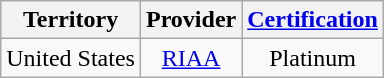<table class="wikitable" style="text-align:center;">
<tr>
<th>Territory</th>
<th>Provider</th>
<th><a href='#'>Certification</a></th>
</tr>
<tr>
<td style="text-align:left;">United States</td>
<td><a href='#'>RIAA</a></td>
<td>Platinum</td>
</tr>
</table>
